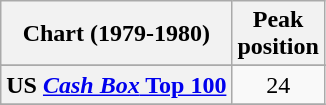<table class="wikitable sortable plainrowheaders" style="text-align:center">
<tr>
<th scope="col">Chart (1979-1980)</th>
<th scope="col">Peak<br>position</th>
</tr>
<tr>
</tr>
<tr>
<th scope="row">US <a href='#'><em>Cash Box</em> Top 100</a></th>
<td>24</td>
</tr>
<tr>
</tr>
</table>
